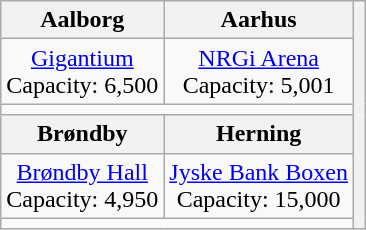<table class="wikitable" style="text-align:center;">
<tr>
<th style="border-left:none; border-right;">Aalborg</th>
<th style="border-left:none; border-right;">Aarhus</th>
<th rowspan=6></th>
</tr>
<tr>
<td style="border-left:none; border-right;"><a href='#'>Gigantium</a><br>Capacity: 6,500</td>
<td style="border-left:none; border-right;"><a href='#'>NRGi Arena</a><br>Capacity: 5,001</td>
</tr>
<tr>
<td style="border:none;"></td>
<td style="border:none;"></td>
</tr>
<tr>
<th style="border-left:none; border-right;">Brøndby</th>
<th style="border-left:none; border-right;">Herning</th>
</tr>
<tr>
<td style="border-left:none; border-right;"><a href='#'>Brøndby Hall</a><br>Capacity: 4,950</td>
<td style="border-left:none; border-right;"><a href='#'>Jyske Bank Boxen</a><br>Capacity: 15,000</td>
</tr>
<tr>
<td style="border:none;"></td>
<td style="border:none;"></td>
</tr>
</table>
